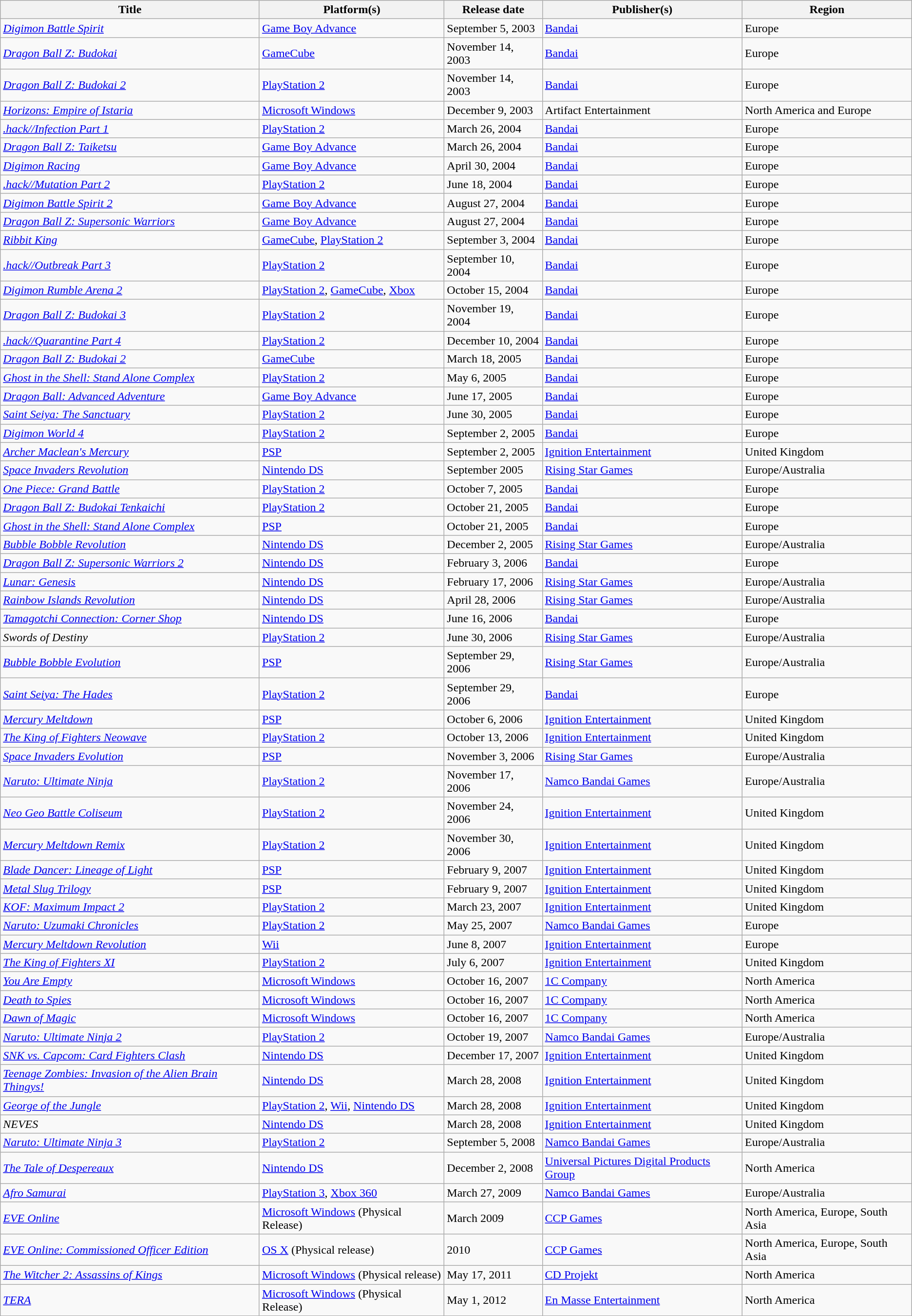<table class="wikitable sortable">
<tr>
<th>Title</th>
<th>Platform(s)</th>
<th>Release date</th>
<th>Publisher(s)</th>
<th>Region</th>
</tr>
<tr>
<td><em><a href='#'>Digimon Battle Spirit</a></em></td>
<td><a href='#'>Game Boy Advance</a></td>
<td>September 5, 2003</td>
<td><a href='#'>Bandai</a></td>
<td>Europe</td>
</tr>
<tr>
<td><em><a href='#'>Dragon Ball Z: Budokai</a></em></td>
<td><a href='#'>GameCube</a></td>
<td>November 14, 2003</td>
<td><a href='#'>Bandai</a></td>
<td>Europe</td>
</tr>
<tr>
<td><em><a href='#'>Dragon Ball Z: Budokai 2</a></em></td>
<td><a href='#'>PlayStation 2</a></td>
<td>November 14, 2003</td>
<td><a href='#'>Bandai</a></td>
<td>Europe</td>
</tr>
<tr>
<td><em><a href='#'>Horizons: Empire of Istaria</a></em></td>
<td><a href='#'>Microsoft Windows</a></td>
<td>December 9, 2003</td>
<td>Artifact Entertainment</td>
<td>North America and Europe</td>
</tr>
<tr>
<td><em><a href='#'>.hack//Infection Part 1</a></em></td>
<td><a href='#'>PlayStation 2</a></td>
<td>March 26, 2004</td>
<td><a href='#'>Bandai</a></td>
<td>Europe</td>
</tr>
<tr>
<td><em><a href='#'>Dragon Ball Z: Taiketsu</a></em></td>
<td><a href='#'>Game Boy Advance</a></td>
<td>March 26, 2004</td>
<td><a href='#'>Bandai</a></td>
<td>Europe</td>
</tr>
<tr>
<td><em><a href='#'>Digimon Racing</a></em></td>
<td><a href='#'>Game Boy Advance</a></td>
<td>April 30, 2004</td>
<td><a href='#'>Bandai</a></td>
<td>Europe</td>
</tr>
<tr>
<td><em><a href='#'>.hack//Mutation Part 2</a></em></td>
<td><a href='#'>PlayStation 2</a></td>
<td>June 18, 2004</td>
<td><a href='#'>Bandai</a></td>
<td>Europe</td>
</tr>
<tr>
<td><em><a href='#'>Digimon Battle Spirit 2</a></em></td>
<td><a href='#'>Game Boy Advance</a></td>
<td>August 27, 2004</td>
<td><a href='#'>Bandai</a></td>
<td>Europe</td>
</tr>
<tr>
<td><em><a href='#'>Dragon Ball Z: Supersonic Warriors</a></em></td>
<td><a href='#'>Game Boy Advance</a></td>
<td>August 27, 2004</td>
<td><a href='#'>Bandai</a></td>
<td>Europe</td>
</tr>
<tr>
<td><em><a href='#'>Ribbit King</a></em></td>
<td><a href='#'>GameCube</a>, <a href='#'>PlayStation 2</a></td>
<td>September 3, 2004</td>
<td><a href='#'>Bandai</a></td>
<td>Europe</td>
</tr>
<tr>
<td><em><a href='#'>.hack//Outbreak Part 3</a></em></td>
<td><a href='#'>PlayStation 2</a></td>
<td>September 10, 2004</td>
<td><a href='#'>Bandai</a></td>
<td>Europe</td>
</tr>
<tr>
<td><em><a href='#'>Digimon Rumble Arena 2</a></em></td>
<td><a href='#'>PlayStation 2</a>, <a href='#'>GameCube</a>, <a href='#'>Xbox</a></td>
<td>October 15, 2004</td>
<td><a href='#'>Bandai</a></td>
<td>Europe</td>
</tr>
<tr>
<td><em><a href='#'>Dragon Ball Z: Budokai 3</a></em></td>
<td><a href='#'>PlayStation 2</a></td>
<td>November 19, 2004</td>
<td><a href='#'>Bandai</a></td>
<td>Europe</td>
</tr>
<tr>
<td><em><a href='#'>.hack//Quarantine Part 4</a></em></td>
<td><a href='#'>PlayStation 2</a></td>
<td>December 10, 2004</td>
<td><a href='#'>Bandai</a></td>
<td>Europe</td>
</tr>
<tr>
<td><em><a href='#'>Dragon Ball Z: Budokai 2</a></em></td>
<td><a href='#'>GameCube</a></td>
<td>March 18, 2005</td>
<td><a href='#'>Bandai</a></td>
<td>Europe</td>
</tr>
<tr>
<td><em><a href='#'>Ghost in the Shell: Stand Alone Complex</a></em></td>
<td><a href='#'>PlayStation 2</a></td>
<td>May 6, 2005</td>
<td><a href='#'>Bandai</a></td>
<td>Europe</td>
</tr>
<tr>
<td><em><a href='#'>Dragon Ball: Advanced Adventure</a></em></td>
<td><a href='#'>Game Boy Advance</a></td>
<td>June 17, 2005</td>
<td><a href='#'>Bandai</a></td>
<td>Europe</td>
</tr>
<tr>
<td><em><a href='#'>Saint Seiya: The Sanctuary</a></em></td>
<td><a href='#'>PlayStation 2</a></td>
<td>June 30, 2005</td>
<td><a href='#'>Bandai</a></td>
<td>Europe</td>
</tr>
<tr>
<td><em><a href='#'>Digimon World 4</a></em></td>
<td><a href='#'>PlayStation 2</a></td>
<td>September 2, 2005</td>
<td><a href='#'>Bandai</a></td>
<td>Europe</td>
</tr>
<tr>
<td><em><a href='#'>Archer Maclean's Mercury</a></em></td>
<td><a href='#'>PSP</a></td>
<td>September 2, 2005</td>
<td><a href='#'>Ignition Entertainment</a></td>
<td>United Kingdom</td>
</tr>
<tr>
<td><em><a href='#'>Space Invaders Revolution</a></em></td>
<td><a href='#'>Nintendo DS</a></td>
<td>September 2005</td>
<td><a href='#'>Rising Star Games</a></td>
<td>Europe/Australia</td>
</tr>
<tr>
<td><em><a href='#'>One Piece: Grand Battle</a></em></td>
<td><a href='#'>PlayStation 2</a></td>
<td>October 7, 2005</td>
<td><a href='#'>Bandai</a></td>
<td>Europe</td>
</tr>
<tr>
<td><em><a href='#'>Dragon Ball Z: Budokai Tenkaichi</a></em></td>
<td><a href='#'>PlayStation 2</a></td>
<td>October 21, 2005</td>
<td><a href='#'>Bandai</a></td>
<td>Europe</td>
</tr>
<tr>
<td><em><a href='#'>Ghost in the Shell: Stand Alone Complex</a></em></td>
<td><a href='#'>PSP</a></td>
<td>October 21, 2005</td>
<td><a href='#'>Bandai</a></td>
<td>Europe</td>
</tr>
<tr>
<td><em><a href='#'>Bubble Bobble Revolution</a></em></td>
<td><a href='#'>Nintendo DS</a></td>
<td>December 2, 2005</td>
<td><a href='#'>Rising Star Games</a></td>
<td>Europe/Australia</td>
</tr>
<tr>
<td><em><a href='#'>Dragon Ball Z: Supersonic Warriors 2</a></em></td>
<td><a href='#'>Nintendo DS</a></td>
<td>February 3, 2006</td>
<td><a href='#'>Bandai</a></td>
<td>Europe</td>
</tr>
<tr>
<td><em><a href='#'>Lunar: Genesis</a></em></td>
<td><a href='#'>Nintendo DS</a></td>
<td>February 17, 2006</td>
<td><a href='#'>Rising Star Games</a></td>
<td>Europe/Australia</td>
</tr>
<tr>
<td><em><a href='#'>Rainbow Islands Revolution</a></em></td>
<td><a href='#'>Nintendo DS</a></td>
<td>April 28, 2006</td>
<td><a href='#'>Rising Star Games</a></td>
<td>Europe/Australia</td>
</tr>
<tr>
<td><em><a href='#'>Tamagotchi Connection: Corner Shop</a></em></td>
<td><a href='#'>Nintendo DS</a></td>
<td>June 16, 2006</td>
<td><a href='#'>Bandai</a></td>
<td>Europe</td>
</tr>
<tr>
<td><em>Swords of Destiny</em></td>
<td><a href='#'>PlayStation 2</a></td>
<td>June 30, 2006</td>
<td><a href='#'>Rising Star Games</a></td>
<td>Europe/Australia</td>
</tr>
<tr>
<td><em><a href='#'>Bubble Bobble Evolution</a></em></td>
<td><a href='#'>PSP</a></td>
<td>September 29, 2006</td>
<td><a href='#'>Rising Star Games</a></td>
<td>Europe/Australia</td>
</tr>
<tr>
<td><em><a href='#'>Saint Seiya: The Hades</a></em></td>
<td><a href='#'>PlayStation 2</a></td>
<td>September 29, 2006</td>
<td><a href='#'>Bandai</a></td>
<td>Europe</td>
</tr>
<tr>
<td><em><a href='#'>Mercury Meltdown</a></em></td>
<td><a href='#'>PSP</a></td>
<td>October 6, 2006</td>
<td><a href='#'>Ignition Entertainment</a></td>
<td>United Kingdom</td>
</tr>
<tr>
<td><em><a href='#'>The King of Fighters Neowave</a></em></td>
<td><a href='#'>PlayStation 2</a></td>
<td>October 13, 2006</td>
<td><a href='#'>Ignition Entertainment</a></td>
<td>United Kingdom</td>
</tr>
<tr>
<td><em><a href='#'>Space Invaders Evolution</a></em></td>
<td><a href='#'>PSP</a></td>
<td>November 3, 2006</td>
<td><a href='#'>Rising Star Games</a></td>
<td>Europe/Australia</td>
</tr>
<tr>
<td><em><a href='#'>Naruto: Ultimate Ninja</a></em></td>
<td><a href='#'>PlayStation 2</a></td>
<td>November 17, 2006</td>
<td><a href='#'>Namco Bandai Games</a></td>
<td>Europe/Australia</td>
</tr>
<tr>
<td><em><a href='#'>Neo Geo Battle Coliseum</a></em></td>
<td><a href='#'>PlayStation 2</a></td>
<td>November 24, 2006</td>
<td><a href='#'>Ignition Entertainment</a></td>
<td>United Kingdom</td>
</tr>
<tr>
<td><em><a href='#'>Mercury Meltdown Remix</a></em></td>
<td><a href='#'>PlayStation 2</a></td>
<td>November 30, 2006</td>
<td><a href='#'>Ignition Entertainment</a></td>
<td>United Kingdom</td>
</tr>
<tr>
<td><em><a href='#'>Blade Dancer: Lineage of Light</a></em></td>
<td><a href='#'>PSP</a></td>
<td>February 9, 2007</td>
<td><a href='#'>Ignition Entertainment</a></td>
<td>United Kingdom</td>
</tr>
<tr>
<td><em><a href='#'>Metal Slug Trilogy</a></em></td>
<td><a href='#'>PSP</a></td>
<td>February 9, 2007</td>
<td><a href='#'>Ignition Entertainment</a></td>
<td>United Kingdom</td>
</tr>
<tr>
<td><em><a href='#'>KOF: Maximum Impact 2</a></em></td>
<td><a href='#'>PlayStation 2</a></td>
<td>March 23, 2007</td>
<td><a href='#'>Ignition Entertainment</a></td>
<td>United Kingdom</td>
</tr>
<tr>
<td><em><a href='#'>Naruto: Uzumaki Chronicles</a></em></td>
<td><a href='#'>PlayStation 2</a></td>
<td>May 25, 2007</td>
<td><a href='#'>Namco Bandai Games</a></td>
<td>Europe</td>
</tr>
<tr>
<td><em><a href='#'>Mercury Meltdown Revolution</a></em></td>
<td><a href='#'>Wii</a></td>
<td>June 8, 2007</td>
<td><a href='#'>Ignition Entertainment</a></td>
<td>Europe</td>
</tr>
<tr>
<td><em><a href='#'>The King of Fighters XI</a></em></td>
<td><a href='#'>PlayStation 2</a></td>
<td>July 6, 2007</td>
<td><a href='#'>Ignition Entertainment</a></td>
<td>United Kingdom</td>
</tr>
<tr>
<td><em><a href='#'>You Are Empty</a></em></td>
<td><a href='#'>Microsoft Windows</a></td>
<td>October 16, 2007</td>
<td><a href='#'>1C Company</a></td>
<td>North America</td>
</tr>
<tr>
<td><em><a href='#'>Death to Spies</a></em></td>
<td><a href='#'>Microsoft Windows</a></td>
<td>October 16, 2007</td>
<td><a href='#'>1C Company</a></td>
<td>North America</td>
</tr>
<tr>
<td><em><a href='#'>Dawn of Magic</a></em></td>
<td><a href='#'>Microsoft Windows</a></td>
<td>October 16, 2007</td>
<td><a href='#'>1C Company</a></td>
<td>North America</td>
</tr>
<tr>
<td><em><a href='#'>Naruto: Ultimate Ninja 2</a></em></td>
<td><a href='#'>PlayStation 2</a></td>
<td>October 19, 2007</td>
<td><a href='#'>Namco Bandai Games</a></td>
<td>Europe/Australia</td>
</tr>
<tr>
<td><em><a href='#'>SNK vs. Capcom: Card Fighters Clash</a></em></td>
<td><a href='#'>Nintendo DS</a></td>
<td>December 17, 2007</td>
<td><a href='#'>Ignition Entertainment</a></td>
<td>United Kingdom</td>
</tr>
<tr>
<td><em><a href='#'>Teenage Zombies: Invasion of the Alien Brain Thingys!</a></em></td>
<td><a href='#'>Nintendo DS</a></td>
<td>March 28, 2008</td>
<td><a href='#'>Ignition Entertainment</a></td>
<td>United Kingdom</td>
</tr>
<tr>
<td><em><a href='#'>George of the Jungle</a></em></td>
<td><a href='#'>PlayStation 2</a>, <a href='#'>Wii</a>, <a href='#'>Nintendo DS</a></td>
<td>March 28, 2008</td>
<td><a href='#'>Ignition Entertainment</a></td>
<td>United Kingdom</td>
</tr>
<tr>
<td><em>NEVES</em></td>
<td><a href='#'>Nintendo DS</a></td>
<td>March 28, 2008</td>
<td><a href='#'>Ignition Entertainment</a></td>
<td>United Kingdom</td>
</tr>
<tr>
<td><em><a href='#'>Naruto: Ultimate Ninja 3</a></em></td>
<td><a href='#'>PlayStation 2</a></td>
<td>September 5, 2008</td>
<td><a href='#'>Namco Bandai Games</a></td>
<td>Europe/Australia</td>
</tr>
<tr>
<td><em><a href='#'>The Tale of Despereaux</a></em></td>
<td><a href='#'>Nintendo DS</a></td>
<td>December 2, 2008</td>
<td><a href='#'>Universal Pictures Digital Products Group</a></td>
<td>North America</td>
</tr>
<tr>
<td><em><a href='#'>Afro Samurai</a></em></td>
<td><a href='#'>PlayStation 3</a>, <a href='#'>Xbox 360</a></td>
<td>March 27, 2009</td>
<td><a href='#'>Namco Bandai Games</a></td>
<td>Europe/Australia</td>
</tr>
<tr>
<td><em><a href='#'>EVE Online</a></em></td>
<td><a href='#'>Microsoft Windows</a> (Physical Release)</td>
<td>March 2009</td>
<td><a href='#'>CCP Games</a></td>
<td>North America, Europe, South Asia</td>
</tr>
<tr>
<td><em><a href='#'>EVE Online: Commissioned Officer Edition</a></em></td>
<td><a href='#'>OS X</a> (Physical release)</td>
<td>2010</td>
<td><a href='#'>CCP Games</a></td>
<td>North America, Europe, South Asia</td>
</tr>
<tr>
<td><em><a href='#'>The Witcher 2: Assassins of Kings</a></em></td>
<td><a href='#'>Microsoft Windows</a> (Physical release)</td>
<td>May 17, 2011</td>
<td><a href='#'>CD Projekt</a></td>
<td>North America</td>
</tr>
<tr>
<td><em><a href='#'>TERA</a></em></td>
<td><a href='#'>Microsoft Windows</a> (Physical Release)</td>
<td>May 1, 2012</td>
<td><a href='#'>En Masse Entertainment</a></td>
<td>North America</td>
</tr>
</table>
